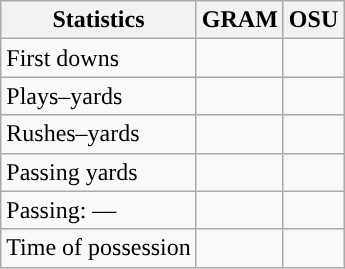<table class="wikitable" style="float:left">
<tr>
<th>Statistics</th>
<th>GRAM</th>
<th>OSU</th>
</tr>
<tr>
<td>First downs</td>
<td></td>
<td></td>
</tr>
<tr>
<td>Plays–yards</td>
<td></td>
<td></td>
</tr>
<tr>
<td>Rushes–yards</td>
<td></td>
<td></td>
</tr>
<tr>
<td>Passing yards</td>
<td></td>
<td></td>
</tr>
<tr>
<td>Passing: ––</td>
<td></td>
<td></td>
</tr>
<tr>
<td>Time of possession</td>
<td></td>
<td></td>
</tr>
</table>
